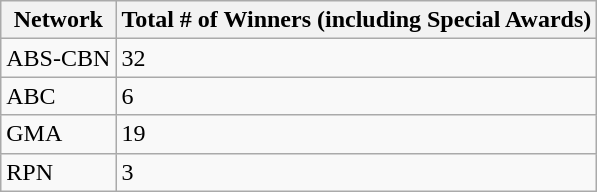<table class="wikitable sortable">
<tr>
<th>Network</th>
<th>Total # of Winners (including Special Awards)</th>
</tr>
<tr>
<td>ABS-CBN</td>
<td>32</td>
</tr>
<tr>
<td>ABC</td>
<td>6</td>
</tr>
<tr>
<td>GMA</td>
<td>19</td>
</tr>
<tr>
<td>RPN</td>
<td>3</td>
</tr>
</table>
